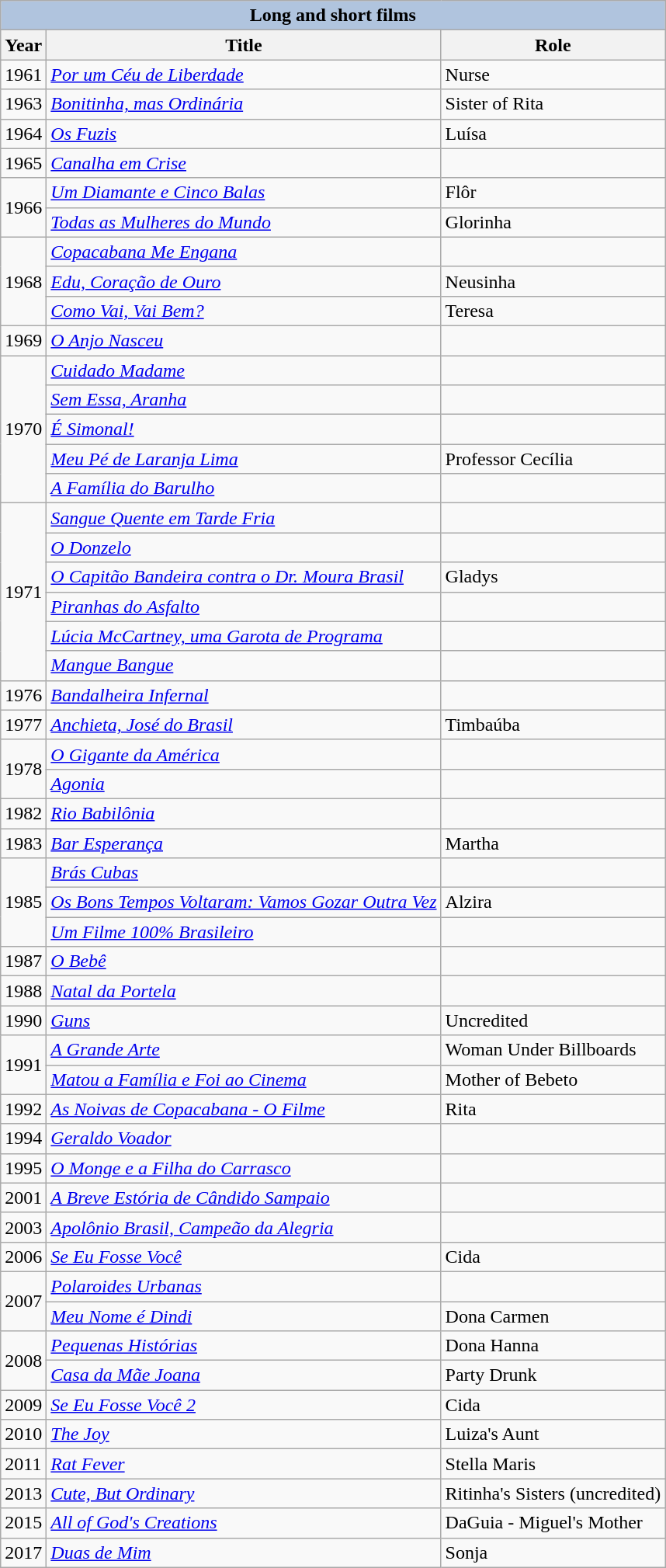<table class="wikitable">
<tr>
<th colspan="4" style="background: LightSteelBlue;">Long and short films</th>
</tr>
<tr>
<th>Year</th>
<th>Title</th>
<th>Role</th>
</tr>
<tr>
<td>1961</td>
<td><em><a href='#'>Por um Céu de Liberdade</a></em></td>
<td>Nurse</td>
</tr>
<tr>
<td>1963</td>
<td><em><a href='#'>Bonitinha, mas Ordinária</a></em></td>
<td>Sister of Rita</td>
</tr>
<tr>
<td>1964</td>
<td><em><a href='#'>Os Fuzis</a></em></td>
<td>Luísa</td>
</tr>
<tr>
<td>1965</td>
<td><em><a href='#'>Canalha em Crise</a></em></td>
<td></td>
</tr>
<tr>
<td rowspan=2>1966</td>
<td><em><a href='#'>Um Diamante e Cinco Balas</a></em></td>
<td>Flôr</td>
</tr>
<tr>
<td><em><a href='#'>Todas as Mulheres do Mundo</a></em></td>
<td>Glorinha</td>
</tr>
<tr>
<td rowspan=3>1968</td>
<td><em><a href='#'>Copacabana Me Engana</a></em></td>
<td></td>
</tr>
<tr>
<td><em><a href='#'>Edu, Coração de Ouro</a></em></td>
<td>Neusinha</td>
</tr>
<tr>
<td><em><a href='#'>Como Vai, Vai Bem?</a></em></td>
<td>Teresa</td>
</tr>
<tr>
<td>1969</td>
<td><em><a href='#'>O Anjo Nasceu</a></em></td>
<td></td>
</tr>
<tr>
<td rowspan="5">1970</td>
<td><em><a href='#'>Cuidado Madame</a></em></td>
<td></td>
</tr>
<tr>
<td><em><a href='#'>Sem Essa, Aranha</a></em></td>
<td></td>
</tr>
<tr>
<td><em><a href='#'>É Simonal!</a></em></td>
<td></td>
</tr>
<tr>
<td><em><a href='#'>Meu Pé de Laranja Lima</a></em></td>
<td>Professor Cecília</td>
</tr>
<tr>
<td><em><a href='#'>A Família do Barulho</a></em></td>
<td></td>
</tr>
<tr>
<td rowspan="6">1971</td>
<td><em><a href='#'>Sangue Quente em Tarde Fria</a></em></td>
<td></td>
</tr>
<tr>
<td><em><a href='#'>O Donzelo</a></em></td>
<td></td>
</tr>
<tr>
<td><em><a href='#'>O Capitão Bandeira contra o Dr. Moura Brasil</a></em></td>
<td>Gladys</td>
</tr>
<tr>
<td><em><a href='#'>Piranhas do Asfalto</a></em></td>
<td></td>
</tr>
<tr>
<td><em><a href='#'>Lúcia McCartney, uma Garota de Programa</a></em></td>
<td></td>
</tr>
<tr>
<td><em><a href='#'>Mangue Bangue</a></em></td>
<td></td>
</tr>
<tr>
<td>1976</td>
<td><em><a href='#'>Bandalheira Infernal</a></em></td>
<td></td>
</tr>
<tr>
<td>1977</td>
<td><em><a href='#'>Anchieta, José do Brasil</a></em></td>
<td>Timbaúba</td>
</tr>
<tr>
<td rowspan="2">1978</td>
<td><em><a href='#'>O Gigante da América</a></em></td>
<td></td>
</tr>
<tr>
<td><em><a href='#'>Agonia</a></em></td>
<td></td>
</tr>
<tr>
<td>1982</td>
<td><em><a href='#'>Rio Babilônia</a></em></td>
<td></td>
</tr>
<tr>
<td>1983</td>
<td><em><a href='#'>Bar Esperança</a></em></td>
<td>Martha</td>
</tr>
<tr>
<td rowspan=3>1985</td>
<td><em><a href='#'>Brás Cubas</a></em></td>
<td></td>
</tr>
<tr>
<td><em><a href='#'>Os Bons Tempos Voltaram: Vamos Gozar Outra Vez</a></em></td>
<td>Alzira</td>
</tr>
<tr>
<td><em><a href='#'>Um Filme 100% Brasileiro</a></em></td>
<td></td>
</tr>
<tr>
<td>1987</td>
<td><em><a href='#'>O Bebê</a></em></td>
<td></td>
</tr>
<tr>
<td>1988</td>
<td><em><a href='#'>Natal da Portela</a></em></td>
<td></td>
</tr>
<tr>
<td>1990</td>
<td><em><a href='#'>Guns</a></em></td>
<td>Uncredited</td>
</tr>
<tr>
<td rowspan="2">1991</td>
<td><em><a href='#'>A Grande Arte</a></em></td>
<td>Woman Under Billboards</td>
</tr>
<tr>
<td><em><a href='#'>Matou a Família e Foi ao Cinema</a></em></td>
<td>Mother of Bebeto</td>
</tr>
<tr>
<td>1992</td>
<td><em><a href='#'>As Noivas de Copacabana - O Filme</a></em></td>
<td>Rita</td>
</tr>
<tr>
<td>1994</td>
<td><em><a href='#'>Geraldo Voador</a></em></td>
<td></td>
</tr>
<tr>
<td>1995</td>
<td><em><a href='#'>O Monge e a Filha do Carrasco</a></em></td>
<td></td>
</tr>
<tr>
<td>2001</td>
<td><em><a href='#'>A Breve Estória de Cândido Sampaio</a></em></td>
<td></td>
</tr>
<tr>
<td>2003</td>
<td><em><a href='#'>Apolônio Brasil, Campeão da Alegria</a></em></td>
<td></td>
</tr>
<tr>
<td>2006</td>
<td><em><a href='#'>Se Eu Fosse Você</a></em></td>
<td>Cida</td>
</tr>
<tr>
<td rowspan="2">2007</td>
<td><em><a href='#'>Polaroides Urbanas</a></em></td>
<td></td>
</tr>
<tr>
<td><em><a href='#'>Meu Nome é Dindi</a></em></td>
<td>Dona Carmen</td>
</tr>
<tr>
<td rowspan="2">2008</td>
<td><em><a href='#'>Pequenas Histórias</a></em></td>
<td>Dona Hanna</td>
</tr>
<tr>
<td><em><a href='#'>Casa da Mãe Joana</a></em></td>
<td>Party Drunk</td>
</tr>
<tr>
<td>2009</td>
<td><em><a href='#'>Se Eu Fosse Você 2</a></em></td>
<td>Cida</td>
</tr>
<tr>
<td>2010</td>
<td><em><a href='#'>The Joy</a></em></td>
<td>Luiza's Aunt</td>
</tr>
<tr>
<td>2011</td>
<td><em><a href='#'>Rat Fever</a></em></td>
<td>Stella Maris</td>
</tr>
<tr>
<td>2013</td>
<td><em><a href='#'>Cute, But Ordinary</a></em></td>
<td>Ritinha's Sisters (uncredited)</td>
</tr>
<tr>
<td>2015</td>
<td><em><a href='#'>All of God's Creations</a></em></td>
<td>DaGuia - Miguel's Mother</td>
</tr>
<tr>
<td>2017</td>
<td><em><a href='#'>Duas de Mim</a></em></td>
<td>Sonja</td>
</tr>
</table>
